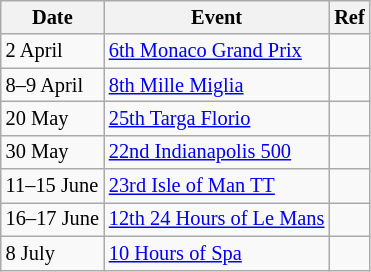<table class="wikitable" style="font-size: 85%">
<tr>
<th>Date</th>
<th>Event</th>
<th>Ref</th>
</tr>
<tr>
<td>2 April</td>
<td><a href='#'>6th Monaco Grand Prix</a></td>
<td></td>
</tr>
<tr>
<td>8–9 April</td>
<td><a href='#'>8th Mille Miglia</a></td>
<td></td>
</tr>
<tr>
<td>20 May</td>
<td><a href='#'>25th Targa Florio</a></td>
<td></td>
</tr>
<tr>
<td>30 May</td>
<td><a href='#'>22nd Indianapolis 500</a></td>
<td></td>
</tr>
<tr>
<td>11–15 June</td>
<td><a href='#'>23rd Isle of Man TT</a></td>
<td></td>
</tr>
<tr>
<td>16–17 June</td>
<td><a href='#'>12th 24 Hours of Le Mans</a></td>
<td></td>
</tr>
<tr>
<td>8 July</td>
<td><a href='#'>10 Hours of Spa</a></td>
<td></td>
</tr>
</table>
